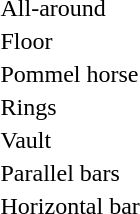<table>
<tr>
<td>All-around<br></td>
<td></td>
<td></td>
<td></td>
</tr>
<tr>
<td>Floor<br></td>
<td></td>
<td></td>
<td></td>
</tr>
<tr>
<td>Pommel horse<br></td>
<td></td>
<td></td>
<td></td>
</tr>
<tr>
<td>Rings<br></td>
<td></td>
<td></td>
<td></td>
</tr>
<tr>
<td>Vault<br></td>
<td></td>
<td></td>
<td></td>
</tr>
<tr>
<td>Parallel bars<br></td>
<td></td>
<td></td>
<td></td>
</tr>
<tr>
<td>Horizontal bar<br></td>
<td></td>
<td></td>
<td></td>
</tr>
</table>
